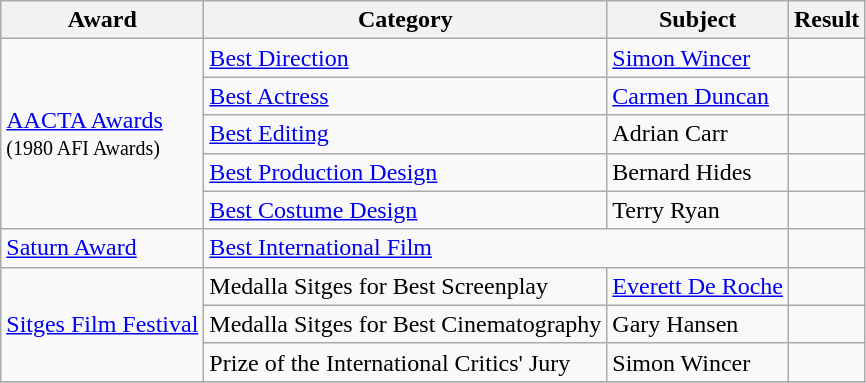<table class="wikitable">
<tr>
<th>Award</th>
<th>Category</th>
<th>Subject</th>
<th>Result</th>
</tr>
<tr>
<td rowspan=5><a href='#'>AACTA Awards</a><br><small>(1980 AFI Awards)</small></td>
<td><a href='#'>Best Direction</a></td>
<td><a href='#'>Simon Wincer</a></td>
<td></td>
</tr>
<tr>
<td><a href='#'>Best Actress</a></td>
<td><a href='#'>Carmen Duncan</a></td>
<td></td>
</tr>
<tr>
<td><a href='#'>Best Editing</a></td>
<td>Adrian Carr</td>
<td></td>
</tr>
<tr>
<td><a href='#'>Best Production Design</a></td>
<td>Bernard Hides</td>
<td></td>
</tr>
<tr>
<td><a href='#'>Best Costume Design</a></td>
<td>Terry Ryan</td>
<td></td>
</tr>
<tr>
<td><a href='#'>Saturn Award</a></td>
<td colspan=2><a href='#'>Best International Film</a></td>
<td></td>
</tr>
<tr>
<td rowspan=3><a href='#'>Sitges Film Festival</a></td>
<td>Medalla Sitges for Best Screenplay</td>
<td><a href='#'>Everett De Roche</a></td>
<td></td>
</tr>
<tr>
<td>Medalla Sitges for Best Cinematography</td>
<td>Gary Hansen</td>
<td></td>
</tr>
<tr>
<td>Prize of the International Critics' Jury</td>
<td>Simon Wincer</td>
<td></td>
</tr>
<tr>
</tr>
</table>
